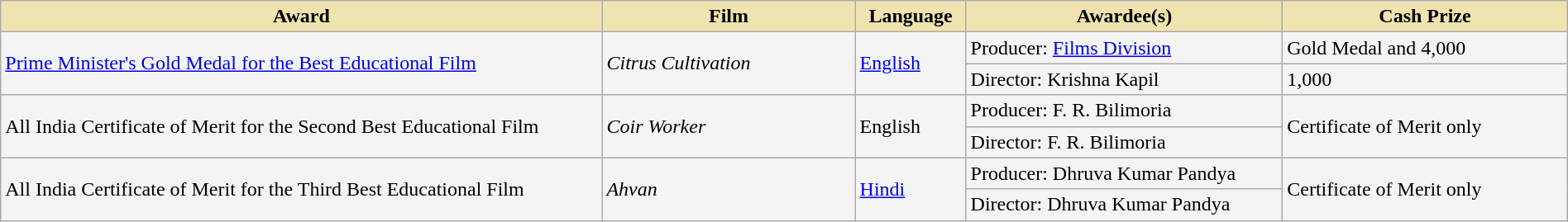<table class="wikitable sortable" style="width:100%">
<tr>
<th style="background-color:#EFE4B0;width:38%;">Award</th>
<th style="background-color:#EFE4B0;width:16%;">Film</th>
<th style="background-color:#EFE4B0;width:7%;">Language</th>
<th style="background-color:#EFE4B0;width:20%;">Awardee(s)</th>
<th style="background-color:#EFE4B0;width:18%;">Cash Prize</th>
</tr>
<tr style="background-color:#F4F4F4">
<td rowspan="2"><a href='#'>Prime Minister's Gold Medal for the Best Educational Film</a></td>
<td rowspan="2"><em>Citrus Cultivation</em></td>
<td rowspan="2"><a href='#'>English</a></td>
<td>Producer: <a href='#'>Films Division</a></td>
<td>Gold Medal and 4,000</td>
</tr>
<tr style="background-color:#F4F4F4">
<td>Director: Krishna Kapil</td>
<td>1,000</td>
</tr>
<tr style="background-color:#F4F4F4">
<td rowspan="2">All India Certificate of Merit for the Second Best Educational Film</td>
<td rowspan="2"><em>Coir Worker</em></td>
<td rowspan="2">English</td>
<td>Producer: F. R. Bilimoria</td>
<td rowspan="2">Certificate of Merit only</td>
</tr>
<tr style="background-color:#F4F4F4">
<td>Director: F. R. Bilimoria</td>
</tr>
<tr style="background-color:#F4F4F4">
<td rowspan="2">All India Certificate of Merit for the Third Best Educational Film</td>
<td rowspan="2"><em>Ahvan</em></td>
<td rowspan="2"><a href='#'>Hindi</a></td>
<td>Producer: Dhruva Kumar Pandya</td>
<td rowspan="2">Certificate of Merit only</td>
</tr>
<tr style="background-color:#F4F4F4">
<td>Director: Dhruva Kumar Pandya</td>
</tr>
</table>
